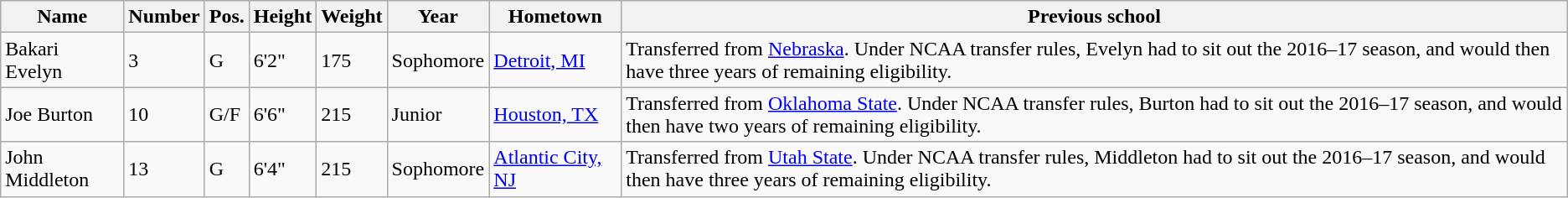<table class="wikitable sortable" border="1">
<tr>
<th>Name</th>
<th>Number</th>
<th>Pos.</th>
<th>Height</th>
<th>Weight</th>
<th>Year</th>
<th>Hometown</th>
<th class="unsortable">Previous school</th>
</tr>
<tr>
<td>Bakari Evelyn</td>
<td>3</td>
<td>G</td>
<td>6'2"</td>
<td>175</td>
<td>Sophomore</td>
<td><a href='#'>Detroit, MI</a></td>
<td>Transferred from <a href='#'>Nebraska</a>. Under NCAA transfer rules, Evelyn had to sit out the 2016–17 season, and would then have three years of remaining eligibility.</td>
</tr>
<tr>
<td>Joe Burton</td>
<td>10</td>
<td>G/F</td>
<td>6'6"</td>
<td>215</td>
<td>Junior</td>
<td><a href='#'>Houston, TX</a></td>
<td>Transferred from <a href='#'>Oklahoma State</a>. Under NCAA transfer rules, Burton had to sit out the 2016–17 season, and would then have two years of remaining eligibility.</td>
</tr>
<tr>
<td>John Middleton</td>
<td>13</td>
<td>G</td>
<td>6'4"</td>
<td>215</td>
<td>Sophomore</td>
<td><a href='#'>Atlantic City, NJ</a></td>
<td>Transferred from <a href='#'>Utah State</a>. Under NCAA transfer rules, Middleton had to sit out the 2016–17 season, and would then have three years of remaining eligibility.</td>
</tr>
</table>
